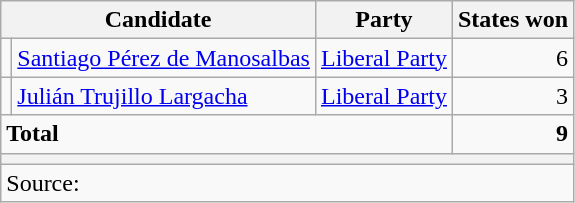<table class="wikitable sortable">
<tr>
<th colspan=2>Candidate</th>
<th>Party</th>
<th>States won</th>
</tr>
<tr>
<td bgcolor=></td>
<td align=left><a href='#'>Santiago Pérez de Manosalbas</a></td>
<td align=left><a href='#'>Liberal Party</a></td>
<td align=right>6</td>
</tr>
<tr>
<td bgcolor=></td>
<td align=left><a href='#'>Julián Trujillo Largacha</a></td>
<td align=left><a href='#'>Liberal Party</a></td>
<td align=right>3</td>
</tr>
<tr class=sortbottom>
<td align=left colspan=3><strong>Total</strong></td>
<td align=right><strong>9</strong></td>
</tr>
<tr class=sortbottom>
<th colspan=4></th>
</tr>
<tr class=sortbottom>
<td align=left colspan=4>Source: </td>
</tr>
</table>
